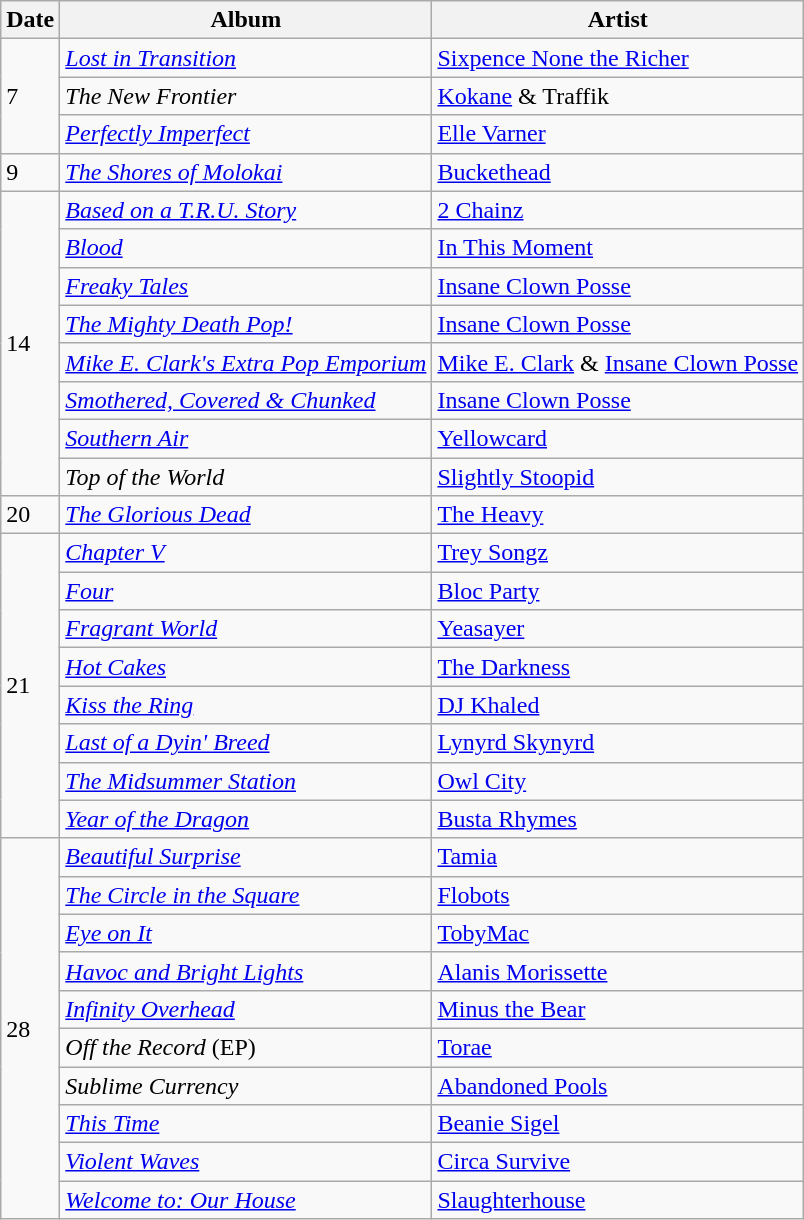<table class="wikitable" style="text-align: left;">
<tr>
<th>Date</th>
<th>Album</th>
<th>Artist</th>
</tr>
<tr>
<td rowspan="3">7</td>
<td><em><a href='#'>Lost in Transition</a></em></td>
<td><a href='#'>Sixpence None the Richer</a></td>
</tr>
<tr>
<td><em>The New Frontier</em></td>
<td><a href='#'>Kokane</a> & Traffik</td>
</tr>
<tr>
<td><em><a href='#'>Perfectly Imperfect</a></em></td>
<td><a href='#'>Elle Varner</a></td>
</tr>
<tr>
<td>9</td>
<td><em><a href='#'>The Shores of Molokai</a></em></td>
<td><a href='#'>Buckethead</a></td>
</tr>
<tr>
<td rowspan="8">14</td>
<td><em><a href='#'>Based on a T.R.U. Story</a></em></td>
<td><a href='#'>2 Chainz</a></td>
</tr>
<tr>
<td><em><a href='#'>Blood</a></em></td>
<td><a href='#'>In This Moment</a></td>
</tr>
<tr>
<td><em><a href='#'>Freaky Tales</a></em></td>
<td><a href='#'>Insane Clown Posse</a></td>
</tr>
<tr>
<td><em><a href='#'>The Mighty Death Pop!</a></em></td>
<td><a href='#'>Insane Clown Posse</a></td>
</tr>
<tr>
<td><em><a href='#'>Mike E. Clark's Extra Pop Emporium</a></em></td>
<td><a href='#'>Mike E. Clark</a> & <a href='#'>Insane Clown Posse</a></td>
</tr>
<tr>
<td><em><a href='#'>Smothered, Covered & Chunked</a></em></td>
<td><a href='#'>Insane Clown Posse</a></td>
</tr>
<tr>
<td><em><a href='#'>Southern Air</a></em></td>
<td><a href='#'>Yellowcard</a></td>
</tr>
<tr>
<td><em>Top of the World</em></td>
<td><a href='#'>Slightly Stoopid</a></td>
</tr>
<tr>
<td>20</td>
<td><em><a href='#'>The Glorious Dead</a></em></td>
<td><a href='#'>The Heavy</a></td>
</tr>
<tr>
<td rowspan="8">21</td>
<td><em><a href='#'>Chapter V</a></em></td>
<td><a href='#'>Trey Songz</a></td>
</tr>
<tr>
<td><em><a href='#'>Four</a></em></td>
<td><a href='#'>Bloc Party</a></td>
</tr>
<tr>
<td><em><a href='#'>Fragrant World</a></em></td>
<td><a href='#'>Yeasayer</a></td>
</tr>
<tr>
<td><em><a href='#'>Hot Cakes</a></em></td>
<td><a href='#'>The Darkness</a></td>
</tr>
<tr>
<td><em><a href='#'>Kiss the Ring</a></em></td>
<td><a href='#'>DJ Khaled</a></td>
</tr>
<tr>
<td><em><a href='#'>Last of a Dyin' Breed</a></em></td>
<td><a href='#'>Lynyrd Skynyrd</a></td>
</tr>
<tr>
<td><em><a href='#'>The Midsummer Station</a></em></td>
<td><a href='#'>Owl City</a></td>
</tr>
<tr>
<td><em><a href='#'>Year of the Dragon</a></em></td>
<td><a href='#'>Busta Rhymes</a></td>
</tr>
<tr>
<td rowspan="10">28</td>
<td><em><a href='#'>Beautiful Surprise</a></em></td>
<td><a href='#'>Tamia</a></td>
</tr>
<tr>
<td><em><a href='#'>The Circle in the Square</a></em></td>
<td><a href='#'>Flobots</a></td>
</tr>
<tr>
<td><em><a href='#'>Eye on It</a></em></td>
<td><a href='#'>TobyMac</a></td>
</tr>
<tr>
<td><em><a href='#'>Havoc and Bright Lights</a></em></td>
<td><a href='#'>Alanis Morissette</a></td>
</tr>
<tr>
<td><em><a href='#'>Infinity Overhead</a></em></td>
<td><a href='#'>Minus the Bear</a></td>
</tr>
<tr>
<td><em>Off the Record</em> (EP)</td>
<td><a href='#'>Torae</a></td>
</tr>
<tr>
<td><em>Sublime Currency</em></td>
<td><a href='#'>Abandoned Pools</a></td>
</tr>
<tr>
<td><em><a href='#'>This Time</a></em></td>
<td><a href='#'>Beanie Sigel</a></td>
</tr>
<tr>
<td><em><a href='#'>Violent Waves</a></em></td>
<td><a href='#'>Circa Survive</a></td>
</tr>
<tr>
<td><em><a href='#'>Welcome to: Our House</a></em></td>
<td><a href='#'>Slaughterhouse</a></td>
</tr>
</table>
